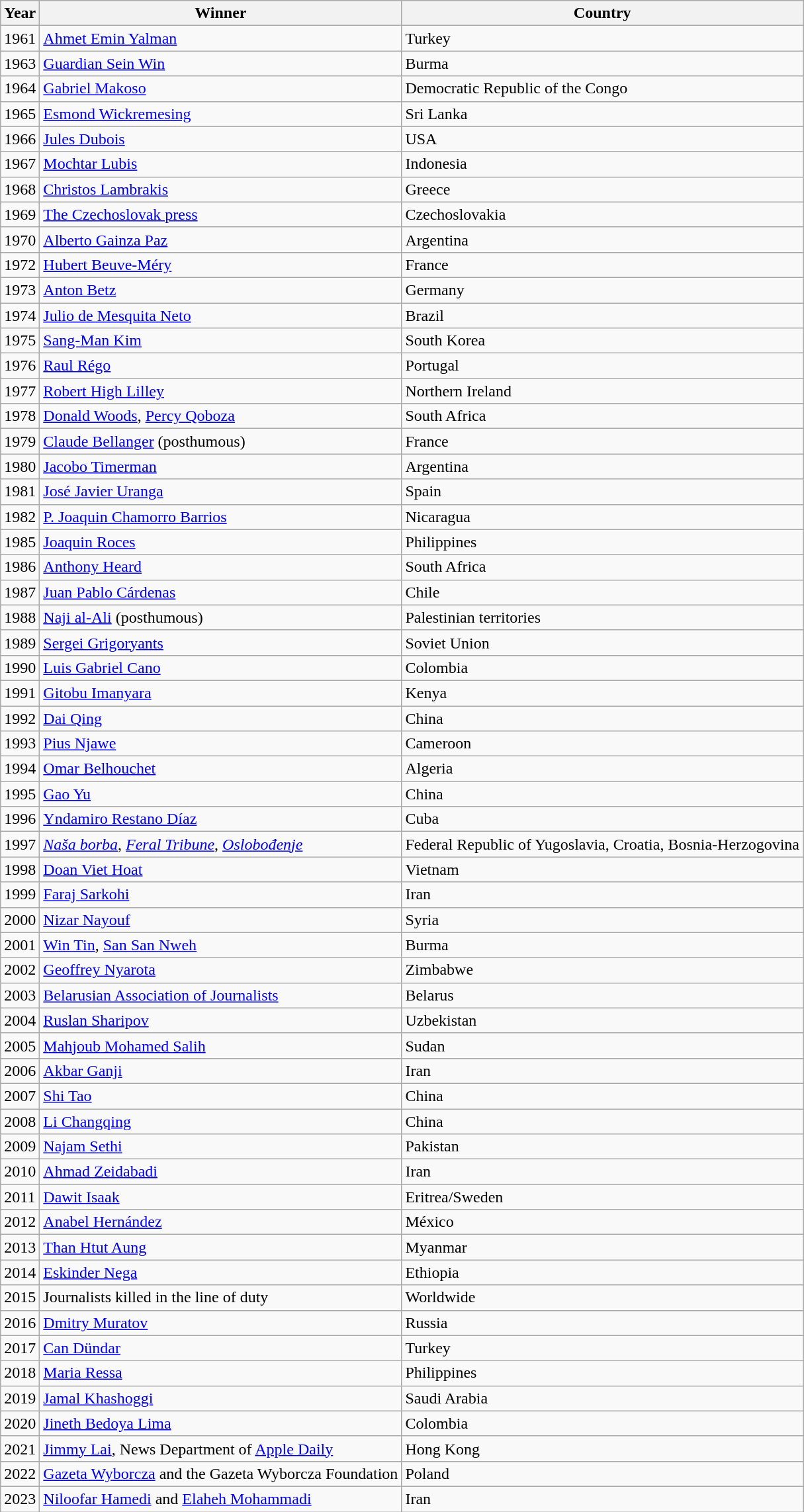<table class="wikitable sortable">
<tr>
<th>Year</th>
<th>Winner</th>
<th>Country</th>
</tr>
<tr>
<td>1961</td>
<td><a href='#'>Ahmet Emin Yalman</a></td>
<td>Turkey</td>
</tr>
<tr>
<td>1963</td>
<td><a href='#'>Guardian Sein Win</a></td>
<td>Burma</td>
</tr>
<tr>
<td>1964</td>
<td><a href='#'>Gabriel Makoso</a></td>
<td>Democratic Republic of the Congo</td>
</tr>
<tr>
<td>1965</td>
<td><a href='#'>Esmond Wickremesing</a></td>
<td>Sri Lanka</td>
</tr>
<tr>
<td>1966</td>
<td><a href='#'>Jules Dubois</a></td>
<td>USA</td>
</tr>
<tr>
<td>1967</td>
<td><a href='#'>Mochtar Lubis</a></td>
<td>Indonesia</td>
</tr>
<tr>
<td>1968</td>
<td><a href='#'>Christos Lambrakis</a></td>
<td>Greece</td>
</tr>
<tr>
<td>1969</td>
<td><a href='#'>The Czechoslovak press</a></td>
<td>Czechoslovakia</td>
</tr>
<tr>
<td>1970</td>
<td><a href='#'>Alberto Gainza Paz</a></td>
<td>Argentina</td>
</tr>
<tr>
<td>1972</td>
<td><a href='#'>Hubert Beuve-Méry</a></td>
<td>France</td>
</tr>
<tr>
<td>1973</td>
<td><a href='#'>Anton Betz</a></td>
<td>Germany</td>
</tr>
<tr>
<td>1974</td>
<td><a href='#'>Julio de Mesquita Neto</a></td>
<td>Brazil</td>
</tr>
<tr>
<td>1975</td>
<td><a href='#'>Sang-Man Kim</a></td>
<td>South Korea</td>
</tr>
<tr>
<td>1976</td>
<td><a href='#'>Raul Régo</a></td>
<td>Portugal</td>
</tr>
<tr>
<td>1977</td>
<td><a href='#'>Robert High Lilley</a></td>
<td>Northern Ireland</td>
</tr>
<tr>
<td>1978</td>
<td><a href='#'>Donald Woods</a>, <a href='#'>Percy Qoboza</a></td>
<td>South Africa</td>
</tr>
<tr>
<td>1979</td>
<td><a href='#'>Claude Bellanger</a> (posthumous)</td>
<td>France</td>
</tr>
<tr>
<td>1980</td>
<td><a href='#'>Jacobo Timerman</a></td>
<td>Argentina</td>
</tr>
<tr>
<td>1981</td>
<td><a href='#'>José Javier Uranga</a></td>
<td>Spain</td>
</tr>
<tr>
<td>1982</td>
<td><a href='#'>P. Joaquin Chamorro Barrios</a></td>
<td>Nicaragua</td>
</tr>
<tr>
<td>1985</td>
<td><a href='#'>Joaquin Roces</a></td>
<td>Philippines</td>
</tr>
<tr>
<td>1986</td>
<td><a href='#'>Anthony Heard</a></td>
<td>South Africa</td>
</tr>
<tr>
<td>1987</td>
<td><a href='#'>Juan Pablo Cárdenas</a></td>
<td>Chile</td>
</tr>
<tr>
<td>1988</td>
<td><a href='#'>Naji al-Ali</a> (posthumous)</td>
<td>Palestinian territories</td>
</tr>
<tr>
<td>1989</td>
<td><a href='#'>Sergei Grigoryants</a></td>
<td>Soviet Union</td>
</tr>
<tr>
<td>1990</td>
<td><a href='#'>Luis Gabriel Cano</a></td>
<td>Colombia</td>
</tr>
<tr>
<td>1991</td>
<td><a href='#'>Gitobu Imanyara</a></td>
<td>Kenya</td>
</tr>
<tr>
<td>1992</td>
<td><a href='#'>Dai Qing</a></td>
<td>China</td>
</tr>
<tr>
<td>1993</td>
<td><a href='#'>Pius Njawe</a></td>
<td>Cameroon</td>
</tr>
<tr>
<td>1994</td>
<td><a href='#'>Omar Belhouchet</a></td>
<td>Algeria</td>
</tr>
<tr>
<td>1995</td>
<td><a href='#'>Gao Yu</a></td>
<td>China</td>
</tr>
<tr>
<td>1996</td>
<td><a href='#'>Yndamiro Restano Díaz</a></td>
<td>Cuba</td>
</tr>
<tr>
<td>1997</td>
<td><em><a href='#'>Naša borba</a></em>, <em><a href='#'>Feral Tribune</a></em>, <em><a href='#'>Oslobođenje</a></em></td>
<td>Federal Republic of Yugoslavia, Croatia, Bosnia-Herzogovina</td>
</tr>
<tr>
<td>1998</td>
<td><a href='#'>Doan Viet Hoat</a></td>
<td>Vietnam</td>
</tr>
<tr>
<td>1999</td>
<td><a href='#'>Faraj Sarkohi</a></td>
<td>Iran</td>
</tr>
<tr>
<td>2000</td>
<td><a href='#'>Nizar Nayouf</a></td>
<td>Syria</td>
</tr>
<tr>
<td>2001</td>
<td><a href='#'>Win Tin</a>, <a href='#'>San San Nweh</a></td>
<td>Burma</td>
</tr>
<tr>
<td>2002</td>
<td><a href='#'>Geoffrey Nyarota</a></td>
<td>Zimbabwe</td>
</tr>
<tr>
<td>2003</td>
<td><a href='#'>Belarusian Association of Journalists</a></td>
<td>Belarus</td>
</tr>
<tr>
<td>2004</td>
<td><a href='#'>Ruslan Sharipov</a></td>
<td>Uzbekistan</td>
</tr>
<tr>
<td>2005</td>
<td><a href='#'>Mahjoub Mohamed Salih</a></td>
<td>Sudan</td>
</tr>
<tr>
<td>2006</td>
<td><a href='#'>Akbar Ganji</a></td>
<td>Iran</td>
</tr>
<tr>
<td>2007</td>
<td><a href='#'>Shi Tao</a></td>
<td>China</td>
</tr>
<tr>
<td>2008</td>
<td><a href='#'>Li Changqing</a></td>
<td>China</td>
</tr>
<tr>
<td>2009</td>
<td><a href='#'>Najam Sethi</a></td>
<td>Pakistan</td>
</tr>
<tr>
<td>2010</td>
<td><a href='#'>Ahmad Zeidabadi</a></td>
<td>Iran</td>
</tr>
<tr>
<td>2011</td>
<td><a href='#'>Dawit Isaak</a></td>
<td>Eritrea/Sweden</td>
</tr>
<tr>
<td>2012</td>
<td><a href='#'>Anabel Hernández</a></td>
<td>México</td>
</tr>
<tr>
<td>2013</td>
<td><a href='#'>Than Htut Aung</a></td>
<td>Myanmar</td>
</tr>
<tr>
<td>2014</td>
<td><a href='#'>Eskinder Nega</a></td>
<td>Ethiopia</td>
</tr>
<tr>
<td>2015</td>
<td>Journalists killed in the line of duty</td>
<td>Worldwide</td>
</tr>
<tr>
<td>2016</td>
<td><a href='#'>Dmitry Muratov</a></td>
<td>Russia</td>
</tr>
<tr>
<td>2017</td>
<td><a href='#'>Can Dündar</a></td>
<td>Turkey</td>
</tr>
<tr>
<td>2018</td>
<td><a href='#'>Maria Ressa</a></td>
<td>Philippines</td>
</tr>
<tr>
<td>2019</td>
<td><a href='#'>Jamal Khashoggi</a></td>
<td>Saudi Arabia</td>
</tr>
<tr>
<td>2020</td>
<td><a href='#'>Jineth Bedoya Lima</a></td>
<td>Colombia</td>
</tr>
<tr>
<td>2021</td>
<td><a href='#'>Jimmy Lai</a>, News Department of <a href='#'>Apple Daily</a></td>
<td>Hong Kong</td>
</tr>
<tr>
<td>2022</td>
<td><a href='#'>Gazeta Wyborcza</a> and the Gazeta Wyborcza Foundation</td>
<td>Poland</td>
</tr>
<tr>
<td>2023</td>
<td><a href='#'>Niloofar Hamedi</a> and <a href='#'>Elaheh Mohammadi</a></td>
<td>Iran</td>
</tr>
</table>
